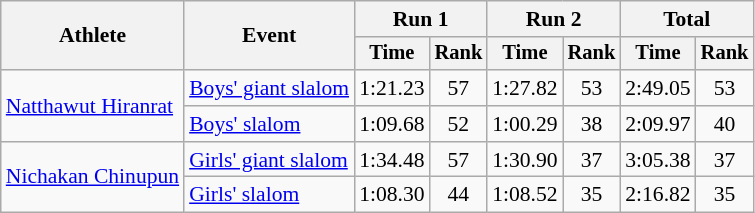<table class="wikitable" style="font-size:90%">
<tr>
<th rowspan=2>Athlete</th>
<th rowspan=2>Event</th>
<th colspan=2>Run 1</th>
<th colspan=2>Run 2</th>
<th colspan=2>Total</th>
</tr>
<tr style="font-size:95%">
<th>Time</th>
<th>Rank</th>
<th>Time</th>
<th>Rank</th>
<th>Time</th>
<th>Rank</th>
</tr>
<tr align=center>
<td align="left" rowspan="2"><a href='#'>Natthawut Hiranrat</a></td>
<td align="left"><a href='#'>Boys' giant slalom</a></td>
<td>1:21.23</td>
<td>57</td>
<td>1:27.82</td>
<td>53</td>
<td>2:49.05</td>
<td>53</td>
</tr>
<tr align=center>
<td align="left"><a href='#'>Boys' slalom</a></td>
<td>1:09.68</td>
<td>52</td>
<td>1:00.29</td>
<td>38</td>
<td>2:09.97</td>
<td>40</td>
</tr>
<tr align=center>
<td align="left" rowspan="2"><a href='#'>Nichakan Chinupun</a></td>
<td align="left"><a href='#'>Girls' giant slalom</a></td>
<td>1:34.48</td>
<td>57</td>
<td>1:30.90</td>
<td>37</td>
<td>3:05.38</td>
<td>37</td>
</tr>
<tr align=center>
<td align="left"><a href='#'>Girls' slalom</a></td>
<td>1:08.30</td>
<td>44</td>
<td>1:08.52</td>
<td>35</td>
<td>2:16.82</td>
<td>35</td>
</tr>
</table>
